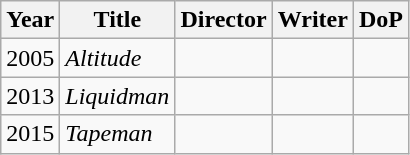<table class="wikitable">
<tr>
<th>Year</th>
<th>Title</th>
<th>Director</th>
<th>Writer</th>
<th>DoP</th>
</tr>
<tr>
<td>2005</td>
<td><em>Altitude</em></td>
<td></td>
<td></td>
<td></td>
</tr>
<tr>
<td>2013</td>
<td><em>Liquidman</em></td>
<td></td>
<td></td>
<td></td>
</tr>
<tr>
<td>2015</td>
<td><em>Tapeman</em></td>
<td></td>
<td></td>
<td></td>
</tr>
</table>
